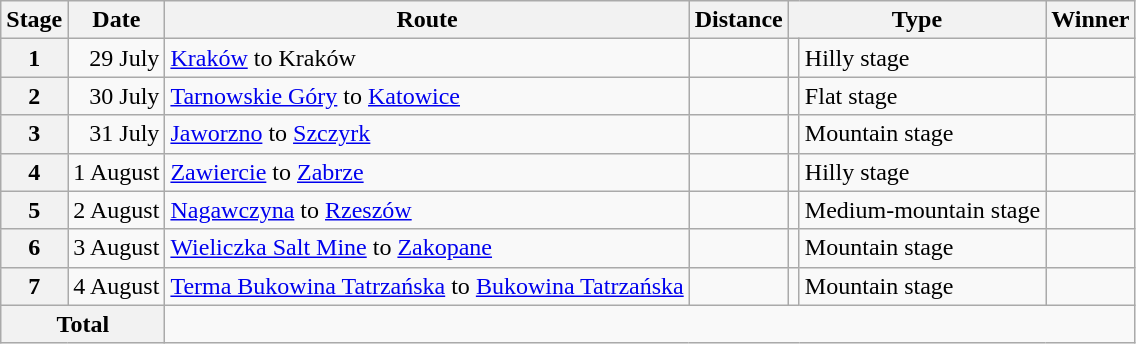<table class="wikitable">
<tr>
<th>Stage</th>
<th>Date</th>
<th>Route</th>
<th>Distance</th>
<th colspan="2">Type</th>
<th>Winner</th>
</tr>
<tr>
<th>1</th>
<td align=right>29 July</td>
<td><a href='#'>Kraków</a> to Kraków</td>
<td style="text-align:right;"></td>
<td></td>
<td>Hilly stage</td>
<td></td>
</tr>
<tr>
<th>2</th>
<td align=right>30 July</td>
<td><a href='#'>Tarnowskie Góry</a> to <a href='#'>Katowice</a></td>
<td style="text-align:right;"></td>
<td></td>
<td>Flat stage</td>
<td></td>
</tr>
<tr>
<th>3</th>
<td align=right>31 July</td>
<td><a href='#'>Jaworzno</a> to <a href='#'>Szczyrk</a></td>
<td style="text-align:right;"></td>
<td></td>
<td>Mountain stage</td>
<td></td>
</tr>
<tr>
<th>4</th>
<td align=right>1 August</td>
<td><a href='#'>Zawiercie</a> to <a href='#'>Zabrze</a></td>
<td style="text-align:right;"></td>
<td></td>
<td>Hilly stage</td>
<td></td>
</tr>
<tr>
<th>5</th>
<td align=right>2 August</td>
<td><a href='#'>Nagawczyna</a> to <a href='#'>Rzeszów</a></td>
<td style="text-align:right;"></td>
<td></td>
<td>Medium-mountain stage</td>
<td></td>
</tr>
<tr>
<th>6</th>
<td align=right>3 August</td>
<td><a href='#'>Wieliczka Salt Mine</a> to <a href='#'>Zakopane</a></td>
<td style="text-align:right;"></td>
<td></td>
<td>Mountain stage</td>
<td></td>
</tr>
<tr>
<th>7</th>
<td align=right>4 August</td>
<td><a href='#'>Terma Bukowina Tatrzańska</a> to <a href='#'>Bukowina Tatrzańska</a></td>
<td style="text-align:right;"></td>
<td></td>
<td>Mountain stage</td>
<td></td>
</tr>
<tr>
<th colspan="2">Total</th>
<td colspan="6" style="text-align:center;"></td>
</tr>
</table>
